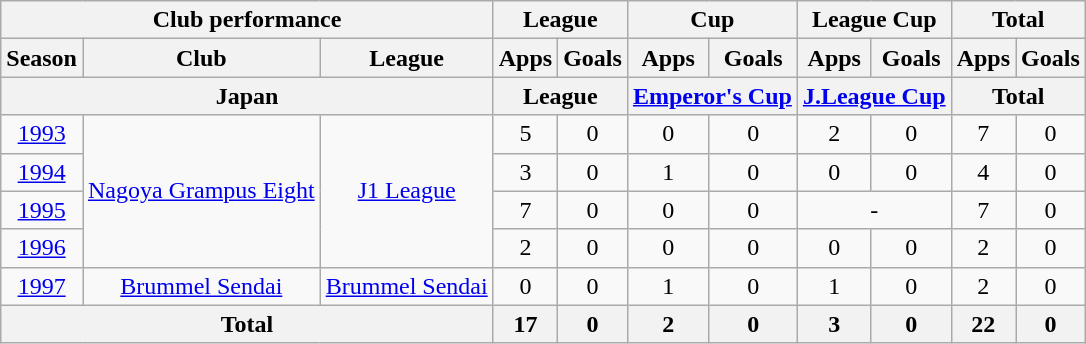<table class="wikitable" style="text-align:center;">
<tr>
<th colspan=3>Club performance</th>
<th colspan=2>League</th>
<th colspan=2>Cup</th>
<th colspan=2>League Cup</th>
<th colspan=2>Total</th>
</tr>
<tr>
<th>Season</th>
<th>Club</th>
<th>League</th>
<th>Apps</th>
<th>Goals</th>
<th>Apps</th>
<th>Goals</th>
<th>Apps</th>
<th>Goals</th>
<th>Apps</th>
<th>Goals</th>
</tr>
<tr>
<th colspan=3>Japan</th>
<th colspan=2>League</th>
<th colspan=2><a href='#'>Emperor's Cup</a></th>
<th colspan=2><a href='#'>J.League Cup</a></th>
<th colspan=2>Total</th>
</tr>
<tr>
<td><a href='#'>1993</a></td>
<td rowspan="4"><a href='#'>Nagoya Grampus Eight</a></td>
<td rowspan="4"><a href='#'>J1 League</a></td>
<td>5</td>
<td>0</td>
<td>0</td>
<td>0</td>
<td>2</td>
<td>0</td>
<td>7</td>
<td>0</td>
</tr>
<tr>
<td><a href='#'>1994</a></td>
<td>3</td>
<td>0</td>
<td>1</td>
<td>0</td>
<td>0</td>
<td>0</td>
<td>4</td>
<td>0</td>
</tr>
<tr>
<td><a href='#'>1995</a></td>
<td>7</td>
<td>0</td>
<td>0</td>
<td>0</td>
<td colspan="2">-</td>
<td>7</td>
<td>0</td>
</tr>
<tr>
<td><a href='#'>1996</a></td>
<td>2</td>
<td>0</td>
<td>0</td>
<td>0</td>
<td>0</td>
<td>0</td>
<td>2</td>
<td>0</td>
</tr>
<tr>
<td><a href='#'>1997</a></td>
<td><a href='#'>Brummel Sendai</a></td>
<td><a href='#'>Brummel Sendai</a></td>
<td>0</td>
<td>0</td>
<td>1</td>
<td>0</td>
<td>1</td>
<td>0</td>
<td>2</td>
<td>0</td>
</tr>
<tr>
<th colspan=3>Total</th>
<th>17</th>
<th>0</th>
<th>2</th>
<th>0</th>
<th>3</th>
<th>0</th>
<th>22</th>
<th>0</th>
</tr>
</table>
